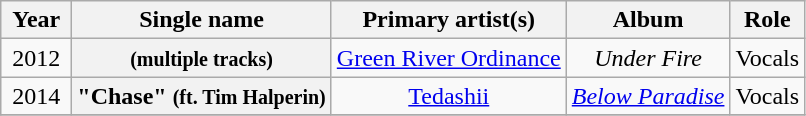<table class="wikitable plainrowheaders" style="text-align:center;">
<tr>
<th scope="col" rowspan="1" style="width:2.5em;">Year</th>
<th scope="col" rowspan="1">Single name</th>
<th scope="col" rowspan="1">Primary artist(s)</th>
<th scope="col" rowspan="1">Album</th>
<th scope="col" rowspan="1">Role</th>
</tr>
<tr>
<td rowspan="1">2012</td>
<th scope="row"><small>(multiple tracks)</small></th>
<td><a href='#'>Green River Ordinance</a></td>
<td rowspan=" "><em>Under Fire</em></td>
<td>Vocals</td>
</tr>
<tr>
<td rowspan="1">2014</td>
<th scope="row">"Chase" <small>(ft. Tim Halperin)</small></th>
<td><a href='#'>Tedashii</a></td>
<td><em><a href='#'>Below Paradise</a></em></td>
<td>Vocals</td>
</tr>
<tr>
</tr>
</table>
